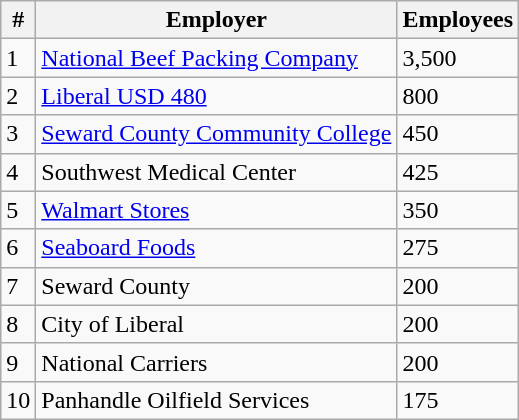<table class="wikitable">
<tr>
<th>#</th>
<th>Employer</th>
<th>Employees</th>
</tr>
<tr>
<td>1</td>
<td><a href='#'>National Beef Packing Company</a></td>
<td>3,500</td>
</tr>
<tr>
<td>2</td>
<td><a href='#'>Liberal USD 480</a></td>
<td>800</td>
</tr>
<tr>
<td>3</td>
<td><a href='#'>Seward County Community College</a></td>
<td>450</td>
</tr>
<tr>
<td>4</td>
<td>Southwest Medical Center</td>
<td>425</td>
</tr>
<tr>
<td>5</td>
<td><a href='#'>Walmart Stores</a></td>
<td>350</td>
</tr>
<tr>
<td>6</td>
<td><a href='#'>Seaboard Foods</a></td>
<td>275</td>
</tr>
<tr>
<td>7</td>
<td>Seward County</td>
<td>200</td>
</tr>
<tr>
<td>8</td>
<td>City of Liberal</td>
<td>200</td>
</tr>
<tr>
<td>9</td>
<td>National Carriers</td>
<td>200</td>
</tr>
<tr>
<td>10</td>
<td>Panhandle Oilfield Services</td>
<td>175</td>
</tr>
</table>
